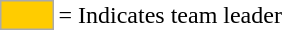<table>
<tr>
<td style="background-color:#FFCC00; border:1px solid#aaaaaa; width:2em;"></td>
<td>= Indicates team leader</td>
</tr>
</table>
